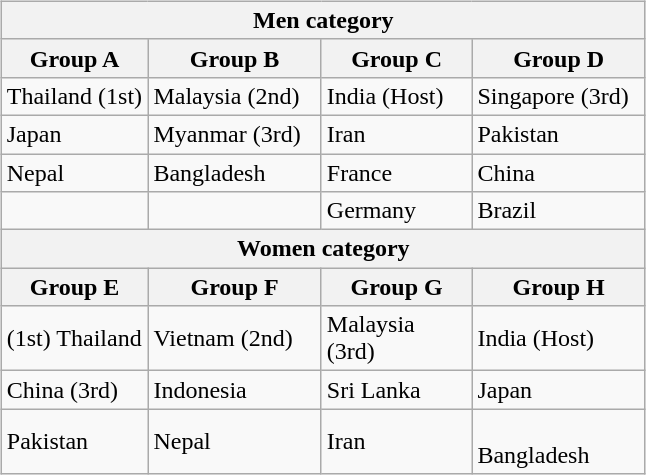<table>
<tr>
<td valign="top" width=50%><br><table class="wikitable" style= "text-align: left; Width:100%">
<tr>
<th colspan= 4>Men category</th>
</tr>
<tr>
<th width=10%>Group A</th>
<th width=10%>Group B</th>
<th width=10%>Group C</th>
<th width=10%>Group D</th>
</tr>
<tr>
<td> Thailand (1st)</td>
<td> Malaysia (2nd)</td>
<td> India (Host)</td>
<td> Singapore (3rd)</td>
</tr>
<tr>
<td> Japan</td>
<td> Myanmar (3rd)</td>
<td> Iran</td>
<td> Pakistan</td>
</tr>
<tr>
<td> Nepal</td>
<td> Bangladesh</td>
<td> France</td>
<td> China</td>
</tr>
<tr>
<td></td>
<td></td>
<td> Germany</td>
<td> Brazil</td>
</tr>
<tr>
<th colspan= 4>Women category</th>
</tr>
<tr>
<th width=10%>Group E</th>
<th width=10%>Group F</th>
<th width=10%>Group G</th>
<th width=10%>Group H</th>
</tr>
<tr>
<td> (1st) Thailand</td>
<td> Vietnam (2nd)</td>
<td> Malaysia (3rd)</td>
<td> India (Host)</td>
</tr>
<tr>
<td> China (3rd)</td>
<td> Indonesia</td>
<td> Sri Lanka</td>
<td> Japan</td>
</tr>
<tr>
<td> Pakistan</td>
<td> Nepal</td>
<td> Iran</td>
<td><br>Bangladesh</td>
</tr>
</table>
</td>
<td valign="top" width=5%></td>
<td valign="top" width=50%><br><div>
</div></td>
</tr>
</table>
